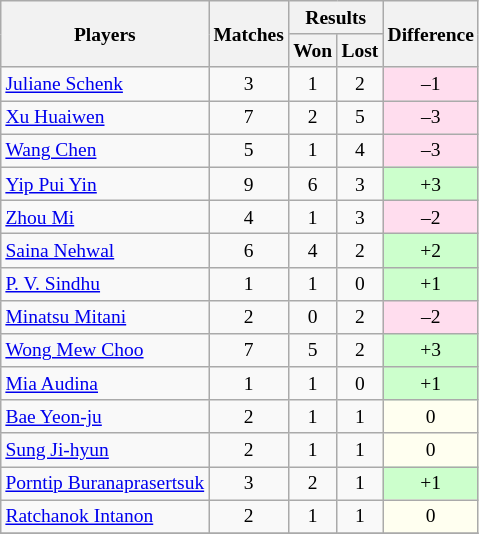<table class=wikitable style="text-align:center; font-size:small">
<tr>
<th rowspan="2">Players</th>
<th rowspan="2">Matches</th>
<th colspan="2">Results</th>
<th rowspan="2">Difference</th>
</tr>
<tr>
<th>Won</th>
<th>Lost</th>
</tr>
<tr>
<td align="left"> <a href='#'>Juliane Schenk</a></td>
<td>3</td>
<td>1</td>
<td>2</td>
<td bgcolor="#ffddee">–1</td>
</tr>
<tr>
<td align="left"> <a href='#'>Xu Huaiwen</a></td>
<td>7</td>
<td>2</td>
<td>5</td>
<td bgcolor="#ffddee">–3</td>
</tr>
<tr>
<td align="left"> <a href='#'>Wang Chen</a></td>
<td>5</td>
<td>1</td>
<td>4</td>
<td bgcolor="#ffddee">–3</td>
</tr>
<tr>
<td align="left"> <a href='#'>Yip Pui Yin</a></td>
<td>9</td>
<td>6</td>
<td>3</td>
<td bgcolor="#ccffcc">+3</td>
</tr>
<tr>
<td align="left"> <a href='#'>Zhou Mi</a></td>
<td>4</td>
<td>1</td>
<td>3</td>
<td bgcolor="#ffddee">–2</td>
</tr>
<tr>
<td align="left"> <a href='#'>Saina Nehwal</a></td>
<td>6</td>
<td>4</td>
<td>2</td>
<td bgcolor="#ccffcc">+2</td>
</tr>
<tr>
<td align="left"> <a href='#'>P. V. Sindhu</a></td>
<td>1</td>
<td>1</td>
<td>0</td>
<td bgcolor="#ccffcc">+1</td>
</tr>
<tr>
<td align="left"> <a href='#'>Minatsu Mitani</a></td>
<td>2</td>
<td>0</td>
<td>2</td>
<td bgcolor="#ffddee">–2</td>
</tr>
<tr>
<td align="left"> <a href='#'>Wong Mew Choo</a></td>
<td>7</td>
<td>5</td>
<td>2</td>
<td bgcolor="#ccffcc">+3</td>
</tr>
<tr>
<td align="left"> <a href='#'>Mia Audina</a></td>
<td>1</td>
<td>1</td>
<td>0</td>
<td bgcolor="#ccffcc">+1</td>
</tr>
<tr>
<td align="left"> <a href='#'>Bae Yeon-ju</a></td>
<td>2</td>
<td>1</td>
<td>1</td>
<td bgcolor="#fffff0">0</td>
</tr>
<tr>
<td align="left"> <a href='#'>Sung Ji-hyun</a></td>
<td>2</td>
<td>1</td>
<td>1</td>
<td bgcolor="#fffff0">0</td>
</tr>
<tr>
<td align="left"> <a href='#'>Porntip Buranaprasertsuk</a></td>
<td>3</td>
<td>2</td>
<td>1</td>
<td bgcolor="#ccffcc">+1</td>
</tr>
<tr>
<td align="left"> <a href='#'>Ratchanok Intanon</a></td>
<td>2</td>
<td>1</td>
<td>1</td>
<td bgcolor="#fffff0">0</td>
</tr>
<tr>
</tr>
</table>
